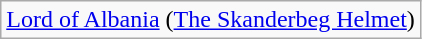<table class="wikitable">
<tr>
<td>  <a href='#'>Lord of Albania</a> (<a href='#'>The Skanderbeg Helmet</a>)</td>
</tr>
</table>
